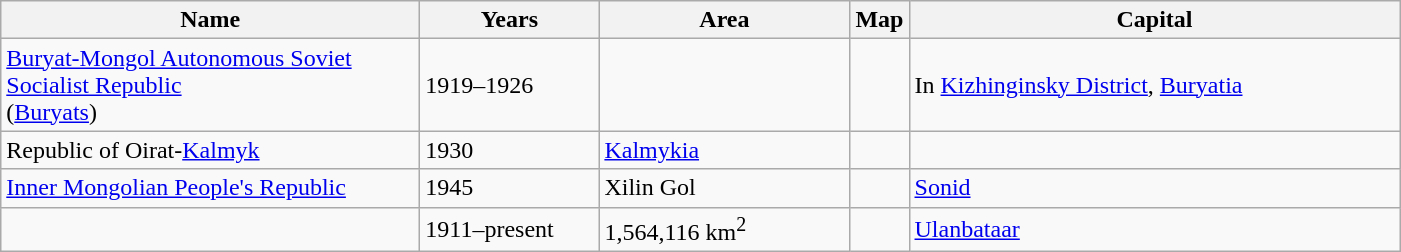<table class="wikitable">
<tr>
<th style="width:17em">Name</th>
<th style="width:7em">Years</th>
<th style="width:10em">Area</th>
<th style="width:1em">Map</th>
<th style="width:20em">Capital</th>
</tr>
<tr>
<td><a href='#'>Buryat-Mongol Autonomous Soviet Socialist Republic</a><br>(<a href='#'>Buryats</a>)</td>
<td>1919–1926</td>
<td></td>
<td></td>
<td>In <a href='#'>Kizhinginsky District</a>, <a href='#'>Buryatia</a></td>
</tr>
<tr>
<td>Republic of Oirat-<a href='#'>Kalmyk</a></td>
<td>1930</td>
<td><a href='#'>Kalmykia</a></td>
<td></td>
<td></td>
</tr>
<tr>
<td> <a href='#'>Inner Mongolian People's Republic</a></td>
<td>1945</td>
<td>Xilin Gol</td>
<td></td>
<td><a href='#'>Sonid</a></td>
</tr>
<tr>
<td></td>
<td>1911–present</td>
<td>1,564,116 km<sup>2</sup></td>
<td></td>
<td><a href='#'>Ulanbataar</a></td>
</tr>
</table>
